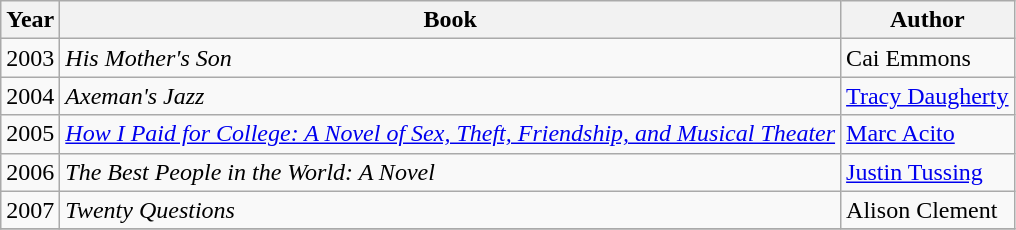<table class="wikitable sortable">
<tr>
<th>Year</th>
<th>Book</th>
<th>Author</th>
</tr>
<tr>
<td>2003</td>
<td><em>His Mother's Son</em></td>
<td>Cai Emmons</td>
</tr>
<tr>
<td>2004</td>
<td><em>Axeman's Jazz</em></td>
<td><a href='#'>Tracy Daugherty</a></td>
</tr>
<tr>
<td>2005</td>
<td><em><a href='#'>How I Paid for College: A Novel of Sex, Theft, Friendship, and Musical Theater</a></em></td>
<td><a href='#'>Marc Acito</a></td>
</tr>
<tr>
<td>2006</td>
<td><em>The Best People in the World: A Novel</em></td>
<td><a href='#'>Justin Tussing</a></td>
</tr>
<tr>
<td>2007</td>
<td><em>Twenty Questions</em></td>
<td>Alison Clement</td>
</tr>
<tr>
</tr>
</table>
